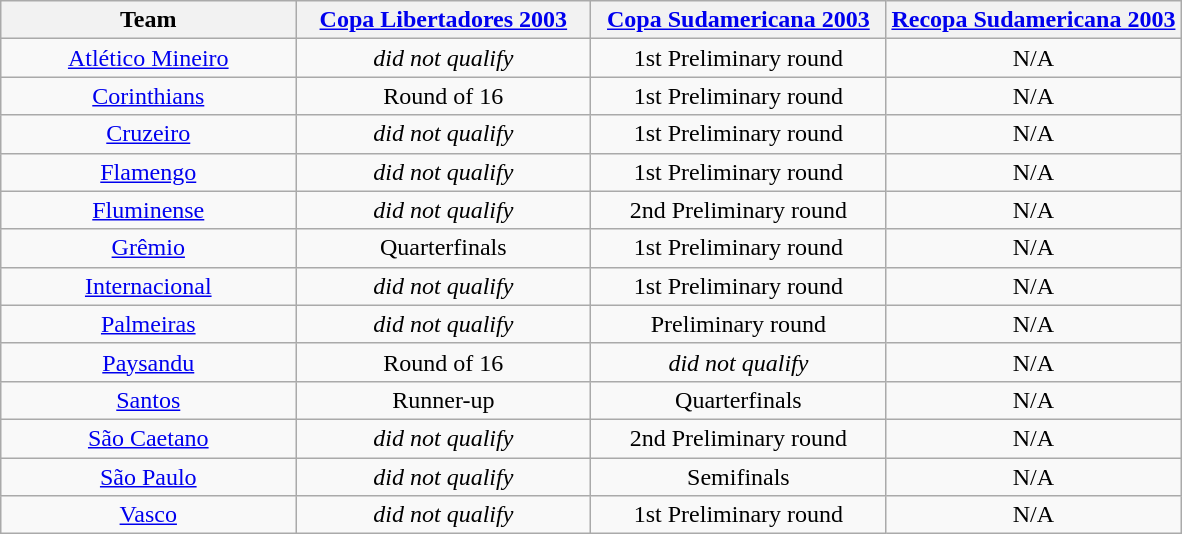<table class="wikitable">
<tr>
<th width= 25%>Team</th>
<th width= 25%><a href='#'>Copa Libertadores 2003</a></th>
<th width= 25%><a href='#'>Copa Sudamericana 2003</a></th>
<th width= 25%><a href='#'>Recopa Sudamericana 2003</a></th>
</tr>
<tr align="center">
<td><a href='#'>Atlético Mineiro</a></td>
<td><em>did not qualify</em></td>
<td>1st Preliminary round</td>
<td>N/A</td>
</tr>
<tr align="center">
<td><a href='#'>Corinthians</a></td>
<td>Round of 16</td>
<td>1st Preliminary round</td>
<td>N/A</td>
</tr>
<tr align="center">
<td><a href='#'>Cruzeiro</a></td>
<td><em>did not qualify</em></td>
<td>1st Preliminary round</td>
<td>N/A</td>
</tr>
<tr align="center">
<td><a href='#'>Flamengo</a></td>
<td><em>did not qualify</em></td>
<td>1st Preliminary round</td>
<td>N/A</td>
</tr>
<tr align="center">
<td><a href='#'>Fluminense</a></td>
<td><em>did not qualify</em></td>
<td>2nd Preliminary round</td>
<td>N/A</td>
</tr>
<tr align="center">
<td><a href='#'>Grêmio</a></td>
<td>Quarterfinals</td>
<td>1st Preliminary round</td>
<td>N/A</td>
</tr>
<tr align="center">
<td><a href='#'>Internacional</a></td>
<td><em>did not qualify</em></td>
<td>1st Preliminary round</td>
<td>N/A</td>
</tr>
<tr align="center">
<td><a href='#'>Palmeiras</a></td>
<td><em>did not qualify</em></td>
<td>Preliminary round</td>
<td>N/A</td>
</tr>
<tr align="center">
<td><a href='#'>Paysandu</a></td>
<td>Round of 16</td>
<td><em>did not qualify</em></td>
<td>N/A</td>
</tr>
<tr align="center">
<td><a href='#'>Santos</a></td>
<td>Runner-up</td>
<td>Quarterfinals</td>
<td>N/A</td>
</tr>
<tr align="center">
<td><a href='#'>São Caetano</a></td>
<td><em>did not qualify</em></td>
<td>2nd Preliminary round</td>
<td>N/A</td>
</tr>
<tr align="center">
<td><a href='#'>São Paulo</a></td>
<td><em>did not qualify</em></td>
<td>Semifinals</td>
<td>N/A</td>
</tr>
<tr align="center">
<td><a href='#'>Vasco</a></td>
<td><em>did not qualify</em></td>
<td>1st Preliminary round</td>
<td>N/A</td>
</tr>
</table>
